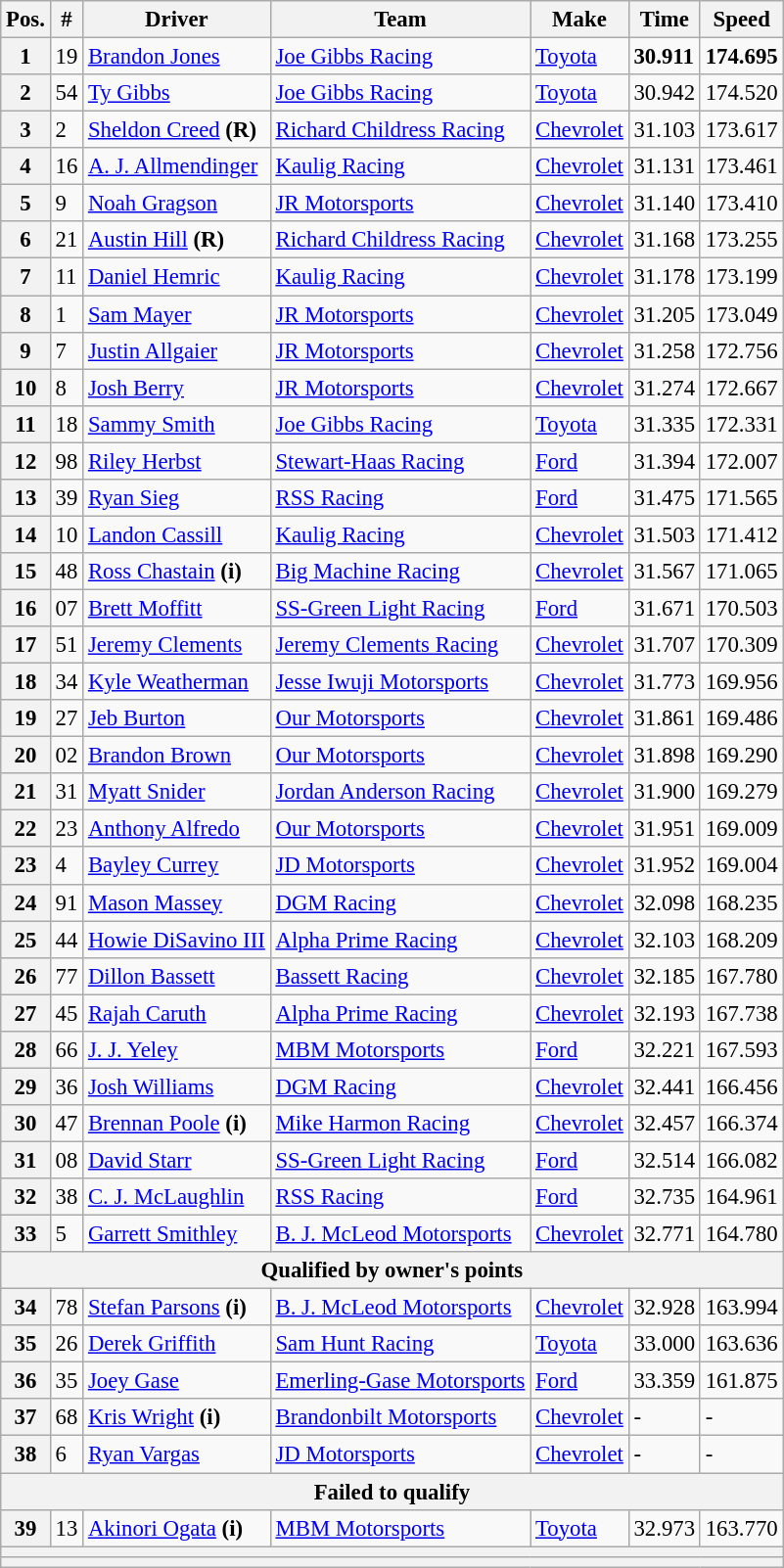<table class="wikitable" style="font-size:95%">
<tr>
<th>Pos.</th>
<th>#</th>
<th>Driver</th>
<th>Team</th>
<th>Make</th>
<th>Time</th>
<th>Speed</th>
</tr>
<tr>
<th>1</th>
<td>19</td>
<td><a href='#'>Brandon Jones</a></td>
<td><a href='#'>Joe Gibbs Racing</a></td>
<td><a href='#'>Toyota</a></td>
<td><strong>30.911</strong></td>
<td><strong>174.695</strong></td>
</tr>
<tr>
<th>2</th>
<td>54</td>
<td><a href='#'>Ty Gibbs</a></td>
<td><a href='#'>Joe Gibbs Racing</a></td>
<td><a href='#'>Toyota</a></td>
<td>30.942</td>
<td>174.520</td>
</tr>
<tr>
<th>3</th>
<td>2</td>
<td><a href='#'>Sheldon Creed</a> <strong>(R)</strong></td>
<td><a href='#'>Richard Childress Racing</a></td>
<td><a href='#'>Chevrolet</a></td>
<td>31.103</td>
<td>173.617</td>
</tr>
<tr>
<th>4</th>
<td>16</td>
<td><a href='#'>A. J. Allmendinger</a></td>
<td><a href='#'>Kaulig Racing</a></td>
<td><a href='#'>Chevrolet</a></td>
<td>31.131</td>
<td>173.461</td>
</tr>
<tr>
<th>5</th>
<td>9</td>
<td><a href='#'>Noah Gragson</a></td>
<td><a href='#'>JR Motorsports</a></td>
<td><a href='#'>Chevrolet</a></td>
<td>31.140</td>
<td>173.410</td>
</tr>
<tr>
<th>6</th>
<td>21</td>
<td><a href='#'>Austin Hill</a> <strong>(R)</strong></td>
<td><a href='#'>Richard Childress Racing</a></td>
<td><a href='#'>Chevrolet</a></td>
<td>31.168</td>
<td>173.255</td>
</tr>
<tr>
<th>7</th>
<td>11</td>
<td><a href='#'>Daniel Hemric</a></td>
<td><a href='#'>Kaulig Racing</a></td>
<td><a href='#'>Chevrolet</a></td>
<td>31.178</td>
<td>173.199</td>
</tr>
<tr>
<th>8</th>
<td>1</td>
<td><a href='#'>Sam Mayer</a></td>
<td><a href='#'>JR Motorsports</a></td>
<td><a href='#'>Chevrolet</a></td>
<td>31.205</td>
<td>173.049</td>
</tr>
<tr>
<th>9</th>
<td>7</td>
<td><a href='#'>Justin Allgaier</a></td>
<td><a href='#'>JR Motorsports</a></td>
<td><a href='#'>Chevrolet</a></td>
<td>31.258</td>
<td>172.756</td>
</tr>
<tr>
<th>10</th>
<td>8</td>
<td><a href='#'>Josh Berry</a></td>
<td><a href='#'>JR Motorsports</a></td>
<td><a href='#'>Chevrolet</a></td>
<td>31.274</td>
<td>172.667</td>
</tr>
<tr>
<th>11</th>
<td>18</td>
<td><a href='#'>Sammy Smith</a></td>
<td><a href='#'>Joe Gibbs Racing</a></td>
<td><a href='#'>Toyota</a></td>
<td>31.335</td>
<td>172.331</td>
</tr>
<tr>
<th>12</th>
<td>98</td>
<td><a href='#'>Riley Herbst</a></td>
<td><a href='#'>Stewart-Haas Racing</a></td>
<td><a href='#'>Ford</a></td>
<td>31.394</td>
<td>172.007</td>
</tr>
<tr>
<th>13</th>
<td>39</td>
<td><a href='#'>Ryan Sieg</a></td>
<td><a href='#'>RSS Racing</a></td>
<td><a href='#'>Ford</a></td>
<td>31.475</td>
<td>171.565</td>
</tr>
<tr>
<th>14</th>
<td>10</td>
<td><a href='#'>Landon Cassill</a></td>
<td><a href='#'>Kaulig Racing</a></td>
<td><a href='#'>Chevrolet</a></td>
<td>31.503</td>
<td>171.412</td>
</tr>
<tr>
<th>15</th>
<td>48</td>
<td><a href='#'>Ross Chastain</a> <strong>(i)</strong></td>
<td><a href='#'>Big Machine Racing</a></td>
<td><a href='#'>Chevrolet</a></td>
<td>31.567</td>
<td>171.065</td>
</tr>
<tr>
<th>16</th>
<td>07</td>
<td><a href='#'>Brett Moffitt</a></td>
<td><a href='#'>SS-Green Light Racing</a></td>
<td><a href='#'>Ford</a></td>
<td>31.671</td>
<td>170.503</td>
</tr>
<tr>
<th>17</th>
<td>51</td>
<td><a href='#'>Jeremy Clements</a></td>
<td><a href='#'>Jeremy Clements Racing</a></td>
<td><a href='#'>Chevrolet</a></td>
<td>31.707</td>
<td>170.309</td>
</tr>
<tr>
<th>18</th>
<td>34</td>
<td><a href='#'>Kyle Weatherman</a></td>
<td><a href='#'>Jesse Iwuji Motorsports</a></td>
<td><a href='#'>Chevrolet</a></td>
<td>31.773</td>
<td>169.956</td>
</tr>
<tr>
<th>19</th>
<td>27</td>
<td><a href='#'>Jeb Burton</a></td>
<td><a href='#'>Our Motorsports</a></td>
<td><a href='#'>Chevrolet</a></td>
<td>31.861</td>
<td>169.486</td>
</tr>
<tr>
<th>20</th>
<td>02</td>
<td><a href='#'>Brandon Brown</a></td>
<td><a href='#'>Our Motorsports</a></td>
<td><a href='#'>Chevrolet</a></td>
<td>31.898</td>
<td>169.290</td>
</tr>
<tr>
<th>21</th>
<td>31</td>
<td><a href='#'>Myatt Snider</a></td>
<td><a href='#'>Jordan Anderson Racing</a></td>
<td><a href='#'>Chevrolet</a></td>
<td>31.900</td>
<td>169.279</td>
</tr>
<tr>
<th>22</th>
<td>23</td>
<td><a href='#'>Anthony Alfredo</a></td>
<td><a href='#'>Our Motorsports</a></td>
<td><a href='#'>Chevrolet</a></td>
<td>31.951</td>
<td>169.009</td>
</tr>
<tr>
<th>23</th>
<td>4</td>
<td><a href='#'>Bayley Currey</a></td>
<td><a href='#'>JD Motorsports</a></td>
<td><a href='#'>Chevrolet</a></td>
<td>31.952</td>
<td>169.004</td>
</tr>
<tr>
<th>24</th>
<td>91</td>
<td><a href='#'>Mason Massey</a></td>
<td><a href='#'>DGM Racing</a></td>
<td><a href='#'>Chevrolet</a></td>
<td>32.098</td>
<td>168.235</td>
</tr>
<tr>
<th>25</th>
<td>44</td>
<td><a href='#'>Howie DiSavino III</a></td>
<td><a href='#'>Alpha Prime Racing</a></td>
<td><a href='#'>Chevrolet</a></td>
<td>32.103</td>
<td>168.209</td>
</tr>
<tr>
<th>26</th>
<td>77</td>
<td><a href='#'>Dillon Bassett</a></td>
<td><a href='#'>Bassett Racing</a></td>
<td><a href='#'>Chevrolet</a></td>
<td>32.185</td>
<td>167.780</td>
</tr>
<tr>
<th>27</th>
<td>45</td>
<td><a href='#'>Rajah Caruth</a></td>
<td><a href='#'>Alpha Prime Racing</a></td>
<td><a href='#'>Chevrolet</a></td>
<td>32.193</td>
<td>167.738</td>
</tr>
<tr>
<th>28</th>
<td>66</td>
<td><a href='#'>J. J. Yeley</a></td>
<td><a href='#'>MBM Motorsports</a></td>
<td><a href='#'>Ford</a></td>
<td>32.221</td>
<td>167.593</td>
</tr>
<tr>
<th>29</th>
<td>36</td>
<td><a href='#'>Josh Williams</a></td>
<td><a href='#'>DGM Racing</a></td>
<td><a href='#'>Chevrolet</a></td>
<td>32.441</td>
<td>166.456</td>
</tr>
<tr>
<th>30</th>
<td>47</td>
<td><a href='#'>Brennan Poole</a> <strong>(i)</strong></td>
<td><a href='#'>Mike Harmon Racing</a></td>
<td><a href='#'>Chevrolet</a></td>
<td>32.457</td>
<td>166.374</td>
</tr>
<tr>
<th>31</th>
<td>08</td>
<td><a href='#'>David Starr</a></td>
<td><a href='#'>SS-Green Light Racing</a></td>
<td><a href='#'>Ford</a></td>
<td>32.514</td>
<td>166.082</td>
</tr>
<tr>
<th>32</th>
<td>38</td>
<td><a href='#'>C. J. McLaughlin</a></td>
<td><a href='#'>RSS Racing</a></td>
<td><a href='#'>Ford</a></td>
<td>32.735</td>
<td>164.961</td>
</tr>
<tr>
<th>33</th>
<td>5</td>
<td><a href='#'>Garrett Smithley</a></td>
<td><a href='#'>B. J. McLeod Motorsports</a></td>
<td><a href='#'>Chevrolet</a></td>
<td>32.771</td>
<td>164.780</td>
</tr>
<tr>
<th colspan="7">Qualified by owner's points</th>
</tr>
<tr>
<th>34</th>
<td>78</td>
<td><a href='#'>Stefan Parsons</a> <strong>(i)</strong></td>
<td><a href='#'>B. J. McLeod Motorsports</a></td>
<td><a href='#'>Chevrolet</a></td>
<td>32.928</td>
<td>163.994</td>
</tr>
<tr>
<th>35</th>
<td>26</td>
<td><a href='#'>Derek Griffith</a></td>
<td><a href='#'>Sam Hunt Racing</a></td>
<td><a href='#'>Toyota</a></td>
<td>33.000</td>
<td>163.636</td>
</tr>
<tr>
<th>36</th>
<td>35</td>
<td><a href='#'>Joey Gase</a></td>
<td><a href='#'>Emerling-Gase Motorsports</a></td>
<td><a href='#'>Ford</a></td>
<td>33.359</td>
<td>161.875</td>
</tr>
<tr>
<th>37</th>
<td>68</td>
<td><a href='#'>Kris Wright</a> <strong>(i)</strong></td>
<td><a href='#'>Brandonbilt Motorsports</a></td>
<td><a href='#'>Chevrolet</a></td>
<td>-</td>
<td>-</td>
</tr>
<tr>
<th>38</th>
<td>6</td>
<td><a href='#'>Ryan Vargas</a></td>
<td><a href='#'>JD Motorsports</a></td>
<td><a href='#'>Chevrolet</a></td>
<td>-</td>
<td>-</td>
</tr>
<tr>
<th colspan="7">Failed to qualify</th>
</tr>
<tr>
<th>39</th>
<td>13</td>
<td><a href='#'>Akinori Ogata</a> <strong>(i)</strong></td>
<td><a href='#'>MBM Motorsports</a></td>
<td><a href='#'>Toyota</a></td>
<td>32.973</td>
<td>163.770</td>
</tr>
<tr>
<th colspan="7"></th>
</tr>
<tr>
<th colspan="7"></th>
</tr>
</table>
